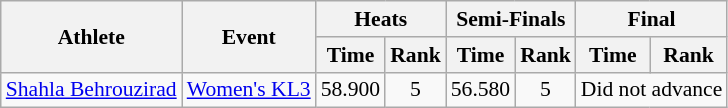<table class="wikitable" style="font-size:90%">
<tr>
<th rowspan="2">Athlete</th>
<th rowspan="2">Event</th>
<th colspan="2">Heats</th>
<th colspan="2">Semi-Finals</th>
<th colspan="2">Final</th>
</tr>
<tr>
<th>Time</th>
<th>Rank</th>
<th>Time</th>
<th>Rank</th>
<th>Time</th>
<th>Rank</th>
</tr>
<tr>
<td><a href='#'>Shahla Behrouzirad</a></td>
<td><a href='#'>Women's KL3</a></td>
<td align="center">58.900</td>
<td align="center">5</td>
<td align="center">56.580</td>
<td align="center">5</td>
<td colspan="2" align="center">Did not advance</td>
</tr>
</table>
